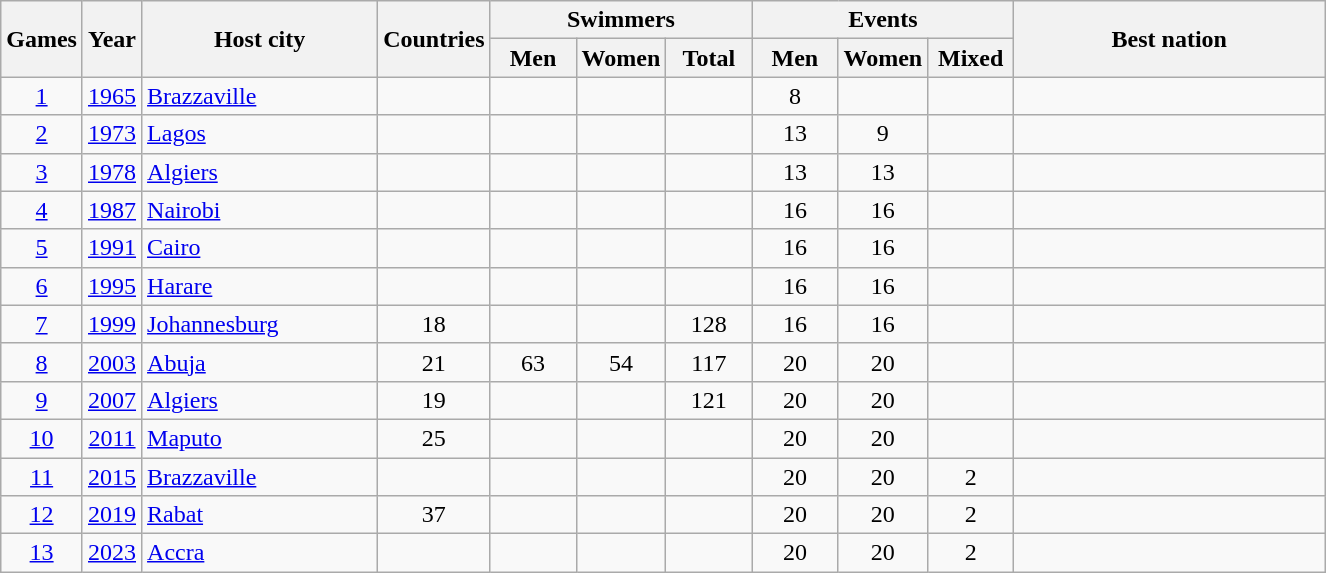<table class=wikitable style="text-align:center">
<tr>
<th rowspan=2>Games</th>
<th rowspan=2>Year</th>
<th width=150 rowspan=2>Host city</th>
<th rowspan=2>Countries</th>
<th colspan=3>Swimmers</th>
<th colspan=3>Events</th>
<th width=200 rowspan=2>Best nation</th>
</tr>
<tr>
<th width=50>Men</th>
<th width=50>Women</th>
<th width=50>Total</th>
<th width=50>Men</th>
<th width=50>Women</th>
<th width=50>Mixed</th>
</tr>
<tr>
<td><a href='#'>1</a></td>
<td><a href='#'>1965</a></td>
<td align=left> <a href='#'>Brazzaville</a></td>
<td></td>
<td></td>
<td></td>
<td></td>
<td>8</td>
<td></td>
<td></td>
<td align=left></td>
</tr>
<tr>
<td><a href='#'>2</a></td>
<td><a href='#'>1973</a></td>
<td align=left> <a href='#'>Lagos</a></td>
<td></td>
<td></td>
<td></td>
<td></td>
<td>13</td>
<td>9</td>
<td></td>
<td align=left></td>
</tr>
<tr>
<td><a href='#'>3</a></td>
<td><a href='#'>1978</a></td>
<td align=left> <a href='#'>Algiers</a></td>
<td></td>
<td></td>
<td></td>
<td></td>
<td>13</td>
<td>13</td>
<td></td>
<td align=left></td>
</tr>
<tr>
<td><a href='#'>4</a></td>
<td><a href='#'>1987</a></td>
<td align=left> <a href='#'>Nairobi</a></td>
<td></td>
<td></td>
<td></td>
<td></td>
<td>16</td>
<td>16</td>
<td></td>
<td align=left></td>
</tr>
<tr>
<td><a href='#'>5</a></td>
<td><a href='#'>1991</a></td>
<td align=left> <a href='#'>Cairo</a></td>
<td></td>
<td></td>
<td></td>
<td></td>
<td>16</td>
<td>16</td>
<td></td>
<td align=left></td>
</tr>
<tr>
<td><a href='#'>6</a></td>
<td><a href='#'>1995</a></td>
<td align=left> <a href='#'>Harare</a></td>
<td></td>
<td></td>
<td></td>
<td></td>
<td>16</td>
<td>16</td>
<td></td>
<td align=left></td>
</tr>
<tr>
<td><a href='#'>7</a></td>
<td><a href='#'>1999</a></td>
<td align=left> <a href='#'>Johannesburg</a></td>
<td>18</td>
<td></td>
<td></td>
<td>128</td>
<td>16</td>
<td>16</td>
<td></td>
<td align=left></td>
</tr>
<tr>
<td><a href='#'>8</a></td>
<td><a href='#'>2003</a></td>
<td align=left> <a href='#'>Abuja</a></td>
<td>21</td>
<td>63</td>
<td>54</td>
<td>117</td>
<td>20</td>
<td>20</td>
<td></td>
<td align=left></td>
</tr>
<tr>
<td><a href='#'>9</a></td>
<td><a href='#'>2007</a></td>
<td align=left> <a href='#'>Algiers</a></td>
<td>19</td>
<td></td>
<td></td>
<td>121</td>
<td>20</td>
<td>20</td>
<td></td>
<td align=left></td>
</tr>
<tr>
<td><a href='#'>10</a></td>
<td><a href='#'>2011</a></td>
<td align=left> <a href='#'>Maputo</a></td>
<td>25</td>
<td></td>
<td></td>
<td></td>
<td>20</td>
<td>20</td>
<td></td>
<td align=left></td>
</tr>
<tr>
<td><a href='#'>11</a></td>
<td><a href='#'>2015</a></td>
<td align=left> <a href='#'>Brazzaville</a></td>
<td></td>
<td></td>
<td></td>
<td></td>
<td>20</td>
<td>20</td>
<td>2</td>
<td align=left></td>
</tr>
<tr>
<td><a href='#'>12</a></td>
<td><a href='#'>2019</a></td>
<td align=left> <a href='#'>Rabat</a></td>
<td>37</td>
<td></td>
<td></td>
<td></td>
<td>20</td>
<td>20</td>
<td>2</td>
<td align=left></td>
</tr>
<tr>
<td><a href='#'>13</a></td>
<td><a href='#'>2023</a></td>
<td align=left> <a href='#'>Accra</a></td>
<td></td>
<td></td>
<td></td>
<td></td>
<td>20</td>
<td>20</td>
<td>2</td>
<td align=left></td>
</tr>
</table>
